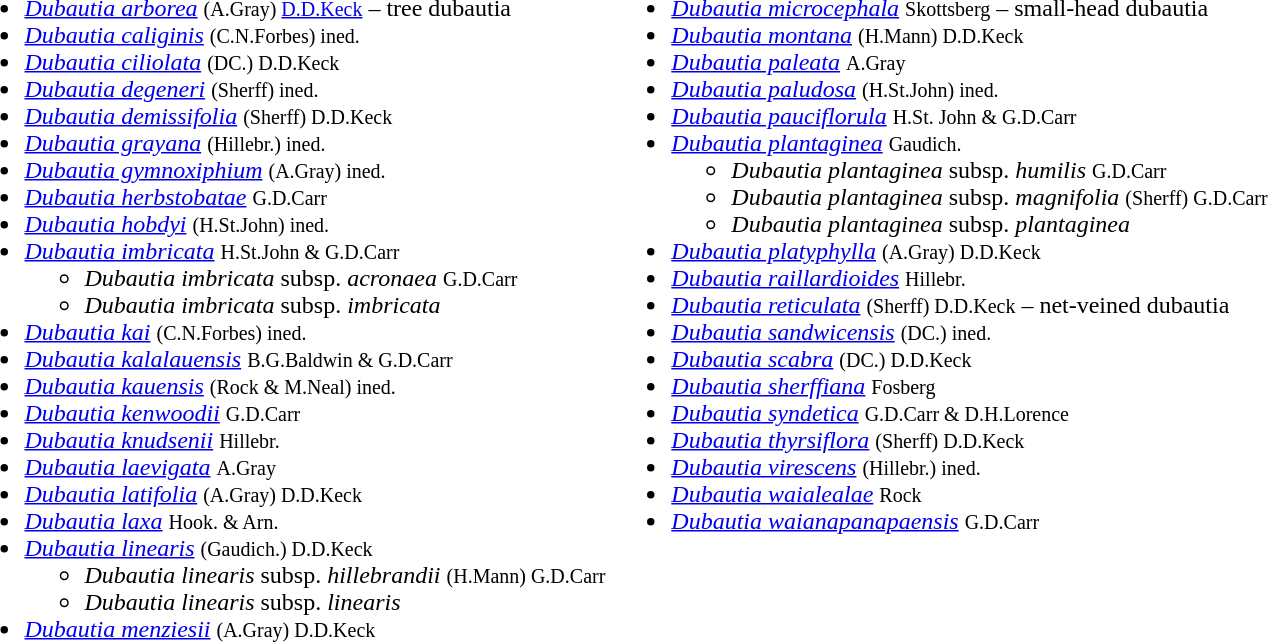<table>
<tr valign=top>
<td><br><ul><li><em><a href='#'>Dubautia arborea</a></em> <small>(A.Gray) <a href='#'>D.D.Keck</a></small> – tree dubautia</li><li><em><a href='#'>Dubautia caliginis</a></em> <small>(C.N.Forbes) ined.</small></li><li><em><a href='#'>Dubautia ciliolata</a></em> <small>(DC.) D.D.Keck</small></li><li><em><a href='#'>Dubautia degeneri</a></em> <small>(Sherff) ined.	</small></li><li><em><a href='#'>Dubautia demissifolia</a></em> <small>(Sherff) D.D.Keck	</small></li><li><em><a href='#'>Dubautia grayana</a></em> <small>(Hillebr.) ined.	</small></li><li><em><a href='#'>Dubautia gymnoxiphium</a></em> <small>(A.Gray) ined.</small></li><li><em><a href='#'>Dubautia herbstobatae</a></em> <small>G.D.Carr</small></li><li><em><a href='#'>Dubautia hobdyi</a></em> <small>(H.St.John) ined.</small></li><li><em><a href='#'>Dubautia imbricata</a></em> <small>H.St.John & G.D.Carr</small><ul><li><em>Dubautia imbricata</em> subsp. <em>acronaea</em> <small>G.D.Carr</small></li><li><em>Dubautia imbricata</em> subsp. <em>imbricata</em></li></ul></li><li><em><a href='#'>Dubautia kai</a></em> <small>(C.N.Forbes) ined.</small></li><li><em><a href='#'>Dubautia kalalauensis</a></em> <small>B.G.Baldwin & G.D.Carr</small></li><li><em><a href='#'>Dubautia kauensis</a></em> <small>(Rock & M.Neal) ined.</small></li><li><em><a href='#'>Dubautia kenwoodii</a></em> <small>G.D.Carr</small></li><li><em><a href='#'>Dubautia knudsenii</a></em> <small>Hillebr.</small></li><li><em><a href='#'>Dubautia laevigata</a></em> <small>A.Gray</small></li><li><em><a href='#'>Dubautia latifolia</a></em> <small>(A.Gray) D.D.Keck</small></li><li><em><a href='#'>Dubautia laxa</a></em> <small>Hook. & Arn.</small></li><li><em><a href='#'>Dubautia linearis</a></em> <small>(Gaudich.) D.D.Keck</small><ul><li><em>Dubautia linearis</em> subsp. <em>hillebrandii</em> <small>(H.Mann) G.D.Carr</small></li><li><em>Dubautia linearis</em> subsp. <em>linearis</em></li></ul></li><li><em><a href='#'>Dubautia menziesii</a></em> <small>(A.Gray) D.D.Keck</small></li></ul></td>
<td><br><ul><li><em><a href='#'>Dubautia microcephala</a></em> <small>Skottsberg</small> – small-head dubautia</li><li><em><a href='#'>Dubautia montana</a></em> <small>(H.Mann) D.D.Keck</small></li><li><em><a href='#'>Dubautia paleata</a></em> <small>A.Gray</small></li><li><em><a href='#'>Dubautia paludosa</a></em> <small>(H.St.John) ined.</small></li><li><em><a href='#'>Dubautia pauciflorula</a></em> <small>H.St. John & G.D.Carr</small></li><li><em><a href='#'>Dubautia plantaginea</a></em> <small>Gaudich.</small><ul><li><em>Dubautia plantaginea</em> subsp. <em>humilis</em> <small>G.D.Carr</small></li><li><em>Dubautia plantaginea</em> subsp. <em>magnifolia</em> <small>(Sherff) G.D.Carr</small></li><li><em>Dubautia plantaginea</em> subsp. <em>plantaginea</em></li></ul></li><li><em><a href='#'>Dubautia platyphylla</a></em> <small>(A.Gray) D.D.Keck</small></li><li><em><a href='#'>Dubautia raillardioides</a></em> <small>Hillebr.</small></li><li><em><a href='#'>Dubautia reticulata</a></em> <small>(Sherff) D.D.Keck</small> – net-veined dubautia</li><li><em><a href='#'>Dubautia sandwicensis</a></em> <small>(DC.) ined.</small></li><li><em><a href='#'>Dubautia scabra</a></em> <small>(DC.) D.D.Keck</small></li><li><em><a href='#'>Dubautia sherffiana</a></em> <small>Fosberg</small></li><li><em><a href='#'>Dubautia syndetica</a></em> <small>G.D.Carr & D.H.Lorence</small></li><li><em><a href='#'>Dubautia thyrsiflora</a></em> <small>(Sherff) D.D.Keck	</small></li><li><em><a href='#'>Dubautia virescens</a></em> <small>(Hillebr.) ined.</small></li><li><em><a href='#'>Dubautia waialealae</a></em> <small>Rock</small></li><li><em><a href='#'>Dubautia waianapanapaensis</a></em> <small>G.D.Carr</small></li></ul></td>
</tr>
</table>
